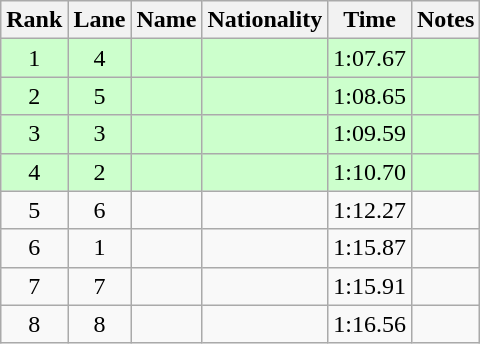<table class="wikitable sortable" style="text-align:center">
<tr>
<th>Rank</th>
<th>Lane</th>
<th>Name</th>
<th>Nationality</th>
<th>Time</th>
<th>Notes</th>
</tr>
<tr bgcolor=ccffcc>
<td>1</td>
<td>4</td>
<td align=left></td>
<td align=left></td>
<td>1:07.67</td>
<td><strong></strong></td>
</tr>
<tr bgcolor=ccffcc>
<td>2</td>
<td>5</td>
<td align=left></td>
<td align=left></td>
<td>1:08.65</td>
<td><strong></strong></td>
</tr>
<tr bgcolor=ccffcc>
<td>3</td>
<td>3</td>
<td align=left></td>
<td align=left></td>
<td>1:09.59</td>
<td><strong></strong></td>
</tr>
<tr bgcolor=ccffcc>
<td>4</td>
<td>2</td>
<td align=left></td>
<td align=left></td>
<td>1:10.70</td>
<td><strong></strong></td>
</tr>
<tr>
<td>5</td>
<td>6</td>
<td align=left></td>
<td align=left></td>
<td>1:12.27</td>
<td></td>
</tr>
<tr>
<td>6</td>
<td>1</td>
<td align=left></td>
<td align=left></td>
<td>1:15.87</td>
<td></td>
</tr>
<tr>
<td>7</td>
<td>7</td>
<td align=left></td>
<td align=left></td>
<td>1:15.91</td>
<td></td>
</tr>
<tr>
<td>8</td>
<td>8</td>
<td align=left></td>
<td align=left></td>
<td>1:16.56</td>
<td></td>
</tr>
</table>
